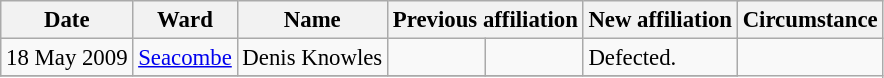<table class="wikitable" style="font-size: 95%;">
<tr>
<th>Date</th>
<th>Ward</th>
<th>Name</th>
<th colspan="2">Previous affiliation</th>
<th colspan="2">New affiliation</th>
<th>Circumstance</th>
</tr>
<tr>
<td>18 May 2009</td>
<td><a href='#'>Seacombe</a></td>
<td>Denis Knowles</td>
<td></td>
<td></td>
<td>Defected.</td>
</tr>
<tr>
</tr>
</table>
